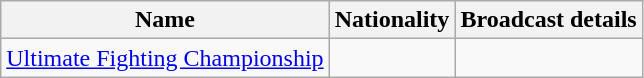<table class="wikitable">
<tr>
<th>Name</th>
<th>Nationality</th>
<th>Broadcast details</th>
</tr>
<tr>
<td><a href='#'>Ultimate Fighting Championship</a></td>
<td></td>
<td></td>
</tr>
</table>
